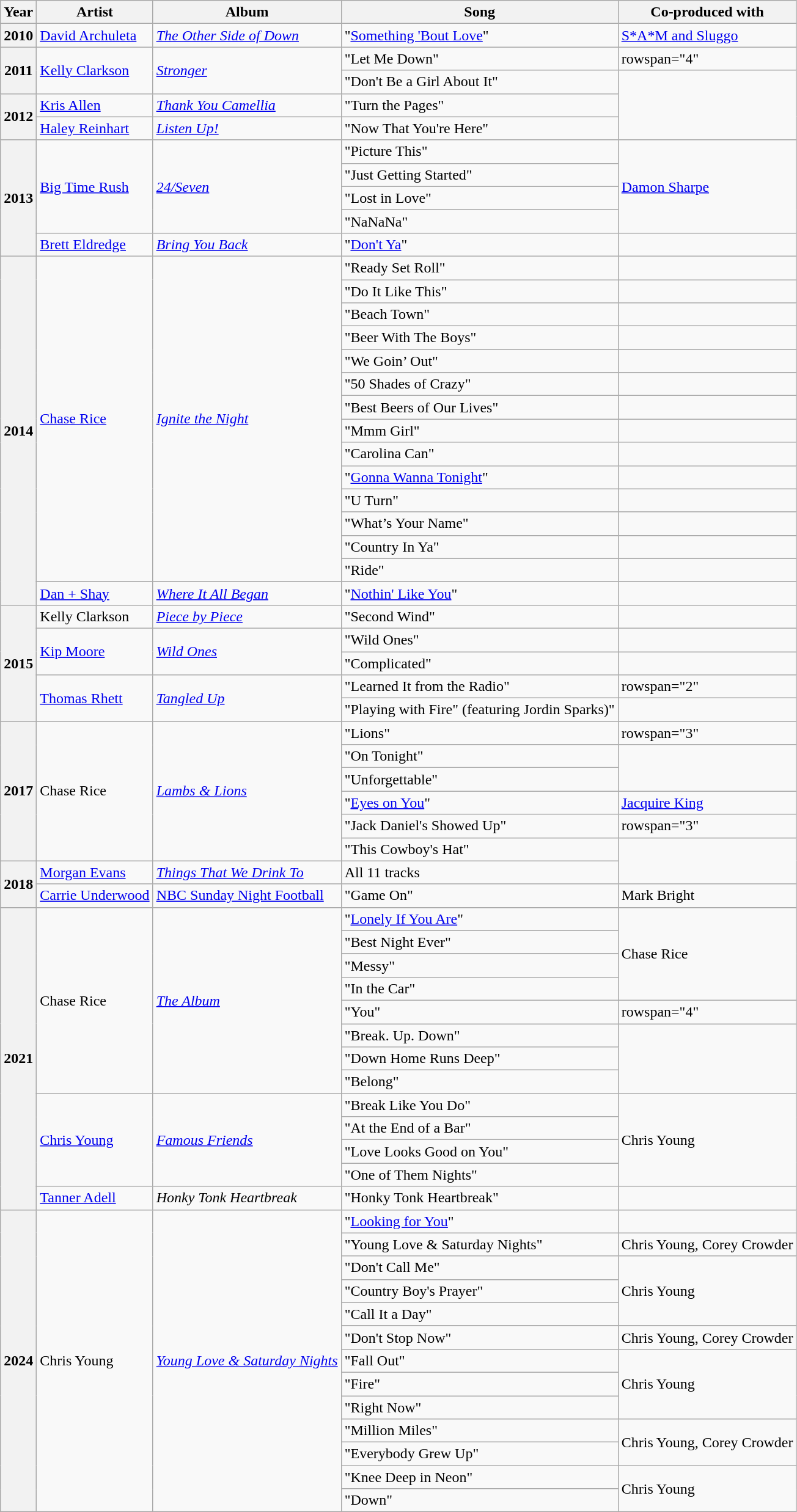<table class="wikitable">
<tr>
<th>Year</th>
<th>Artist</th>
<th>Album</th>
<th>Song</th>
<th>Co-produced with</th>
</tr>
<tr>
<th>2010</th>
<td><a href='#'>David Archuleta</a></td>
<td><em><a href='#'>The Other Side of Down</a></em></td>
<td>"<a href='#'>Something 'Bout Love</a>"</td>
<td><a href='#'>S*A*M and Sluggo</a></td>
</tr>
<tr>
<th rowspan="2">2011</th>
<td rowspan="2"><a href='#'>Kelly Clarkson</a></td>
<td rowspan="2"><em><a href='#'>Stronger</a></em></td>
<td>"Let Me Down"</td>
<td>rowspan="4" </td>
</tr>
<tr>
<td>"Don't Be a Girl About It"</td>
</tr>
<tr>
<th rowspan="2">2012</th>
<td><a href='#'>Kris Allen</a></td>
<td><em><a href='#'>Thank You Camellia</a></em></td>
<td>"Turn the Pages"</td>
</tr>
<tr>
<td><a href='#'>Haley Reinhart</a></td>
<td><em><a href='#'>Listen Up!</a></em></td>
<td>"Now That You're Here"</td>
</tr>
<tr>
<th rowspan="5">2013</th>
<td rowspan="4"><a href='#'>Big Time Rush</a></td>
<td rowspan="4"><em><a href='#'>24/Seven</a></em></td>
<td>"Picture This"</td>
<td rowspan="4"><a href='#'>Damon Sharpe</a></td>
</tr>
<tr>
<td>"Just Getting Started"</td>
</tr>
<tr>
<td>"Lost in Love"</td>
</tr>
<tr>
<td>"NaNaNa"</td>
</tr>
<tr>
<td><a href='#'>Brett Eldredge</a></td>
<td><em><a href='#'>Bring You Back</a></em></td>
<td>"<a href='#'>Don't Ya</a>"</td>
<td></td>
</tr>
<tr>
<th rowspan="15">2014</th>
<td rowspan="14"><a href='#'>Chase Rice</a></td>
<td rowspan="14"><em><a href='#'>Ignite the Night</a></em></td>
<td>"Ready Set Roll"</td>
<td></td>
</tr>
<tr>
<td>"Do It Like This"</td>
<td></td>
</tr>
<tr>
<td>"Beach Town"</td>
<td></td>
</tr>
<tr>
<td>"Beer With The Boys"</td>
<td></td>
</tr>
<tr>
<td>"We Goin’ Out"</td>
<td></td>
</tr>
<tr>
<td>"50 Shades of Crazy"</td>
<td></td>
</tr>
<tr>
<td>"Best Beers of Our Lives"</td>
<td></td>
</tr>
<tr>
<td>"Mmm Girl"</td>
<td></td>
</tr>
<tr>
<td>"Carolina Can"</td>
<td></td>
</tr>
<tr>
<td>"<a href='#'>Gonna Wanna Tonight</a>"</td>
<td></td>
</tr>
<tr>
<td>"U Turn"</td>
<td></td>
</tr>
<tr>
<td>"What’s Your Name"</td>
<td></td>
</tr>
<tr>
<td>"Country In Ya"</td>
<td></td>
</tr>
<tr>
<td>"Ride"</td>
<td></td>
</tr>
<tr>
<td><a href='#'>Dan + Shay</a></td>
<td><em><a href='#'>Where It All Began</a></em></td>
<td>"<a href='#'>Nothin' Like You</a>"</td>
<td></td>
</tr>
<tr>
<th rowspan="5">2015</th>
<td>Kelly Clarkson</td>
<td><em><a href='#'>Piece by Piece</a></em></td>
<td>"Second Wind"</td>
<td></td>
</tr>
<tr>
<td rowspan="2"><a href='#'>Kip Moore</a></td>
<td rowspan="2"><em><a href='#'>Wild Ones</a></em></td>
<td>"Wild Ones"</td>
<td></td>
</tr>
<tr>
<td>"Complicated"</td>
<td></td>
</tr>
<tr>
<td rowspan="2"><a href='#'>Thomas Rhett</a></td>
<td rowspan="2"><em><a href='#'>Tangled Up</a></em></td>
<td>"Learned It from the Radio"</td>
<td>rowspan="2" </td>
</tr>
<tr>
<td>"Playing with Fire" (featuring Jordin Sparks)"</td>
</tr>
<tr>
<th rowspan="6">2017</th>
<td rowspan="6">Chase Rice</td>
<td rowspan="6"><em><a href='#'>Lambs & Lions</a></em></td>
<td>"Lions"</td>
<td>rowspan="3" </td>
</tr>
<tr>
<td>"On Tonight"</td>
</tr>
<tr>
<td>"Unforgettable"</td>
</tr>
<tr>
<td>"<a href='#'>Eyes on You</a>"</td>
<td><a href='#'>Jacquire King</a></td>
</tr>
<tr>
<td>"Jack Daniel's Showed Up"</td>
<td>rowspan="3" </td>
</tr>
<tr>
<td>"This Cowboy's Hat" </td>
</tr>
<tr>
<th rowspan="2">2018</th>
<td><a href='#'>Morgan Evans</a></td>
<td><em><a href='#'>Things That We Drink To</a></em></td>
<td>All 11 tracks</td>
</tr>
<tr>
<td><a href='#'>Carrie Underwood</a></td>
<td><a href='#'>NBC Sunday Night Football</a></td>
<td>"Game On"</td>
<td>Mark Bright</td>
</tr>
<tr>
<th rowspan="13">2021</th>
<td rowspan="8">Chase Rice</td>
<td rowspan="8"><em><a href='#'>The Album</a></em></td>
<td>"<a href='#'>Lonely If You Are</a>"</td>
<td rowspan="4">Chase Rice</td>
</tr>
<tr>
<td>"Best Night Ever"</td>
</tr>
<tr>
<td>"Messy"</td>
</tr>
<tr>
<td>"In the Car"</td>
</tr>
<tr>
<td>"You"</td>
<td>rowspan="4" </td>
</tr>
<tr>
<td>"Break. Up. Down"</td>
</tr>
<tr>
<td>"Down Home Runs Deep"</td>
</tr>
<tr>
<td>"Belong"</td>
</tr>
<tr>
<td rowspan="4"><a href='#'>Chris Young</a></td>
<td rowspan="4"><em><a href='#'>Famous Friends</a></em></td>
<td>"Break Like You Do"</td>
<td rowspan="4">Chris Young</td>
</tr>
<tr>
<td>"At the End of a Bar"</td>
</tr>
<tr>
<td>"Love Looks Good on You"</td>
</tr>
<tr>
<td>"One of Them Nights"</td>
</tr>
<tr>
<td><a href='#'>Tanner Adell</a></td>
<td><em>Honky Tonk Heartbreak</em></td>
<td>"Honky Tonk Heartbreak"</td>
<td></td>
</tr>
<tr>
<th rowspan="13">2024</th>
<td rowspan="13">Chris Young</td>
<td rowspan="13"><em><a href='#'>Young Love & Saturday Nights</a></em></td>
<td>"<a href='#'>Looking for You</a>"</td>
<td></td>
</tr>
<tr>
<td>"Young Love & Saturday Nights"</td>
<td>Chris Young, Corey Crowder</td>
</tr>
<tr>
<td>"Don't Call Me"</td>
<td rowspan="3">Chris Young</td>
</tr>
<tr>
<td>"Country Boy's Prayer"</td>
</tr>
<tr>
<td>"Call It a Day"</td>
</tr>
<tr>
<td>"Don't Stop Now"</td>
<td>Chris Young, Corey Crowder</td>
</tr>
<tr>
<td>"Fall Out"</td>
<td rowspan="3">Chris Young</td>
</tr>
<tr>
<td>"Fire"</td>
</tr>
<tr>
<td>"Right Now"</td>
</tr>
<tr>
<td>"Million Miles"</td>
<td rowspan="2">Chris Young, Corey Crowder</td>
</tr>
<tr>
<td>"Everybody Grew Up"</td>
</tr>
<tr>
<td>"Knee Deep in Neon"</td>
<td rowspan="2">Chris Young</td>
</tr>
<tr>
<td>"Down"</td>
</tr>
</table>
